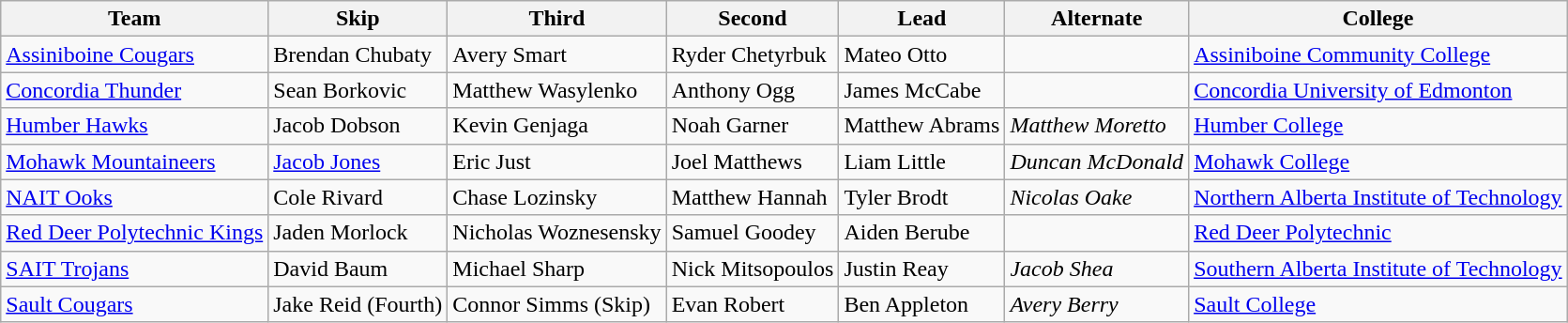<table class="wikitable">
<tr>
<th scope="col">Team</th>
<th scope="col">Skip</th>
<th scope="col">Third</th>
<th scope="col">Second</th>
<th scope="col">Lead</th>
<th scope="col">Alternate</th>
<th scope="col">College</th>
</tr>
<tr>
<td><a href='#'>Assiniboine Cougars</a></td>
<td>Brendan Chubaty</td>
<td>Avery Smart</td>
<td>Ryder Chetyrbuk</td>
<td>Mateo Otto</td>
<td></td>
<td> <a href='#'>Assiniboine Community College</a></td>
</tr>
<tr>
<td><a href='#'>Concordia Thunder</a></td>
<td>Sean Borkovic</td>
<td>Matthew Wasylenko</td>
<td>Anthony Ogg</td>
<td>James McCabe</td>
<td></td>
<td> <a href='#'>Concordia University of Edmonton</a></td>
</tr>
<tr>
<td><a href='#'>Humber Hawks</a></td>
<td>Jacob Dobson</td>
<td>Kevin Genjaga</td>
<td>Noah Garner</td>
<td>Matthew Abrams</td>
<td><em>Matthew Moretto</em></td>
<td> <a href='#'>Humber College</a></td>
</tr>
<tr>
<td><a href='#'>Mohawk Mountaineers</a></td>
<td><a href='#'>Jacob Jones</a></td>
<td>Eric Just</td>
<td>Joel Matthews</td>
<td>Liam Little</td>
<td><em>Duncan McDonald</em></td>
<td> <a href='#'>Mohawk College</a></td>
</tr>
<tr>
<td><a href='#'>NAIT Ooks</a></td>
<td>Cole Rivard</td>
<td>Chase Lozinsky</td>
<td>Matthew Hannah</td>
<td>Tyler Brodt</td>
<td><em>Nicolas Oake</em></td>
<td> <a href='#'>Northern Alberta Institute of Technology</a></td>
</tr>
<tr>
<td><a href='#'>Red Deer Polytechnic Kings</a></td>
<td>Jaden Morlock</td>
<td>Nicholas Woznesensky</td>
<td>Samuel Goodey</td>
<td>Aiden Berube</td>
<td></td>
<td> <a href='#'>Red Deer Polytechnic</a></td>
</tr>
<tr>
<td><a href='#'>SAIT Trojans</a></td>
<td>David Baum</td>
<td>Michael Sharp</td>
<td>Nick Mitsopoulos</td>
<td>Justin Reay</td>
<td><em>Jacob Shea</em></td>
<td> <a href='#'>Southern Alberta Institute of Technology</a></td>
</tr>
<tr>
<td><a href='#'>Sault Cougars</a></td>
<td>Jake Reid (Fourth)</td>
<td>Connor Simms (Skip)</td>
<td>Evan Robert</td>
<td>Ben Appleton</td>
<td><em>Avery Berry</em></td>
<td> <a href='#'>Sault College</a></td>
</tr>
</table>
